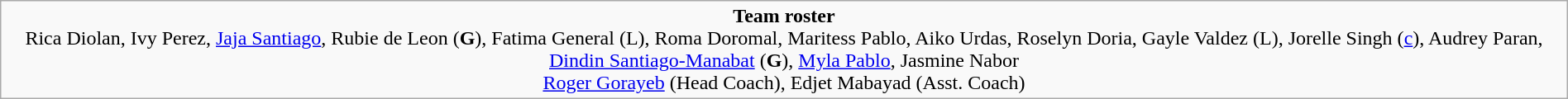<table class=wikitable style="text-align:center; margin:auto;">
<tr>
<td><strong>Team roster</strong><br>Rica Diolan, Ivy Perez, <a href='#'>Jaja Santiago</a>, Rubie de Leon (<strong>G</strong>), Fatima General (L), Roma Doromal, Maritess Pablo, Aiko Urdas, Roselyn Doria, Gayle Valdez (L), Jorelle  Singh (<a href='#'>c</a>), Audrey Paran, <a href='#'>Dindin Santiago-Manabat</a> (<strong>G</strong>), <a href='#'>Myla Pablo</a>, Jasmine Nabor<br><a href='#'>Roger Gorayeb</a> (Head Coach), Edjet Mabayad (Asst. Coach)</td>
</tr>
</table>
